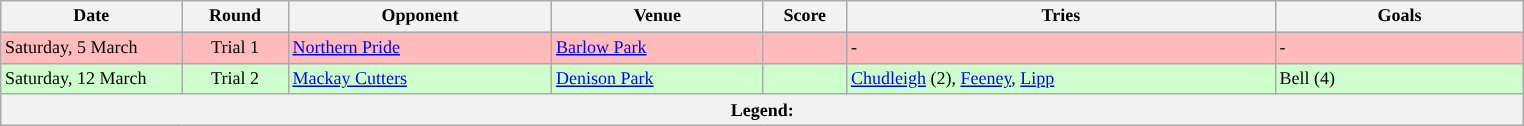<table class="wikitable" style="font-size:75%;">
<tr>
<th style="width:115px;">Date</th>
<th style="width:65px;">Round</th>
<th style="width:170px;">Opponent</th>
<th style="width:135px;">Venue</th>
<th style="width:50px;">Score</th>
<th style="width:280px;">Tries</th>
<th style="width:160px;">Goals</th>
</tr>
<tr style="background:#FFBBBB">
<td>Saturday, 5 March</td>
<td style="text-align:center;">Trial 1</td>
<td> <a href='#'>Northern Pride</a></td>
<td><a href='#'>Barlow Park</a></td>
<td style="text-align:center;"></td>
<td>-</td>
<td>-</td>
</tr>
<tr style="background:#CCFFCC">
<td>Saturday, 12 March</td>
<td style="text-align:center;">Trial 2</td>
<td> <a href='#'>Mackay Cutters</a></td>
<td><a href='#'>Denison Park</a></td>
<td style="text-align:center;"></td>
<td><a href='#'>Chudleigh</a> (2), <a href='#'>Feeney</a>, <a href='#'>Lipp</a></td>
<td>Bell (4)</td>
</tr>
<tr>
<th colspan="11"><strong>Legend</strong>:    </th>
</tr>
</table>
